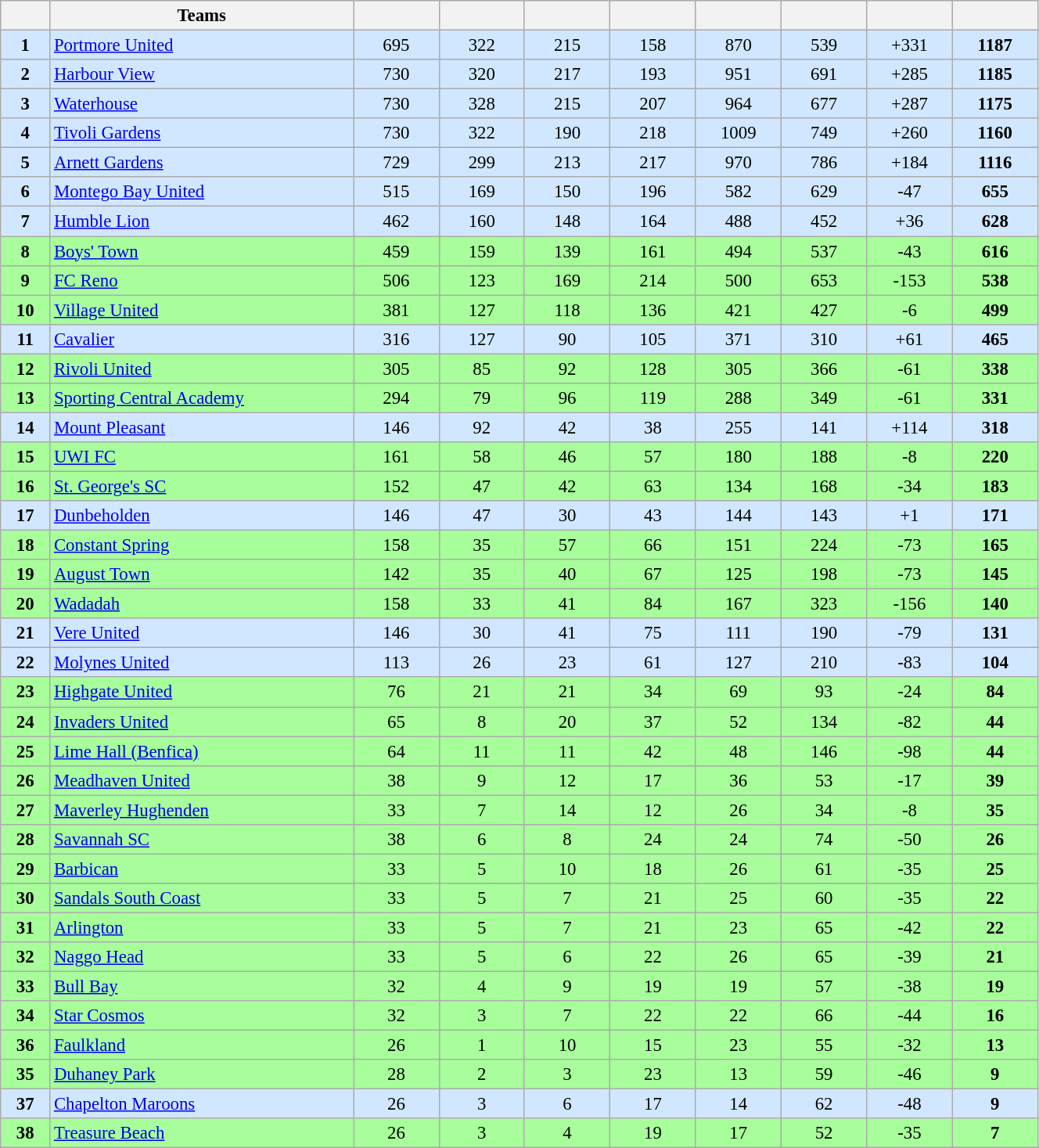<table class="wikitable sortable" style="font-size:95%; text-align: center; width:70%;">
<tr>
<th width="20"><span></span></th>
<th width="160"><span>Teams</span></th>
<th width="40"><span></span></th>
<th width="40"><span></span></th>
<th width="40"><span></span></th>
<th width="40"><span></span></th>
<th width="40"><span></span></th>
<th width="40"><span></span></th>
<th width="40"><span></span></th>
<th width="40"><span></span></th>
</tr>
<tr align="center" bgcolor="#D0E7FF">
<td><strong>1</strong></td>
<td align="left"><a href='#'>Portmore United</a></td>
<td>695</td>
<td>322</td>
<td>215</td>
<td>158</td>
<td>870</td>
<td>539</td>
<td>+331</td>
<td><strong>1187</strong></td>
</tr>
<tr align="center" bgcolor="#D0E7FF">
<td><strong>2</strong></td>
<td align="left"><a href='#'>Harbour View</a></td>
<td>730</td>
<td>320</td>
<td>217</td>
<td>193</td>
<td>951</td>
<td>691</td>
<td>+285</td>
<td><strong>1185</strong></td>
</tr>
<tr align=center bgcolor=#D0E7FF>
<td><strong>3</strong></td>
<td align=left><a href='#'>Waterhouse</a></td>
<td>730</td>
<td>328</td>
<td>215</td>
<td>207</td>
<td>964</td>
<td>677</td>
<td>+287</td>
<td><strong>1175</strong></td>
</tr>
<tr align=center bgcolor=#D0E7FF>
<td><strong>4</strong></td>
<td align=left><a href='#'>Tivoli Gardens</a></td>
<td>730</td>
<td>322</td>
<td>190</td>
<td>218</td>
<td>1009</td>
<td>749</td>
<td>+260</td>
<td><strong>1160</strong></td>
</tr>
<tr align=center bgcolor=#D0E7FF>
<td><strong>5</strong></td>
<td align=left><a href='#'>Arnett Gardens</a></td>
<td>729</td>
<td>299</td>
<td>213</td>
<td>217</td>
<td>970</td>
<td>786</td>
<td>+184</td>
<td><strong>1116</strong></td>
</tr>
<tr align="center" bgcolor="#D0E7FF">
<td><strong>6</strong></td>
<td align="left"><a href='#'>Montego Bay United</a></td>
<td>515</td>
<td>169</td>
<td>150</td>
<td>196</td>
<td>582</td>
<td>629</td>
<td>-47</td>
<td><strong>655</strong></td>
</tr>
<tr align="center" bgcolor="#D0E7FF">
<td><strong>7</strong></td>
<td align="left"><a href='#'>Humble Lion</a></td>
<td>462</td>
<td>160</td>
<td>148</td>
<td>164</td>
<td>488</td>
<td>452</td>
<td>+36</td>
<td><strong>628</strong></td>
</tr>
<tr align="center" bgcolor="#A7FE9A">
<td><strong>8</strong></td>
<td align="left"><a href='#'>Boys' Town</a></td>
<td>459</td>
<td>159</td>
<td>139</td>
<td>161</td>
<td>494</td>
<td>537</td>
<td>-43</td>
<td><strong>616</strong></td>
</tr>
<tr align=center bgcolor=#A7FE9A>
<td><strong>9</strong></td>
<td align=left><a href='#'>FC Reno</a></td>
<td>506</td>
<td>123</td>
<td>169</td>
<td>214</td>
<td>500</td>
<td>653</td>
<td>-153</td>
<td><strong>538</strong></td>
</tr>
<tr align=center bgcolor=#A7FE9A>
<td><strong>10</strong></td>
<td align=left><a href='#'>Village United</a></td>
<td>381</td>
<td>127</td>
<td>118</td>
<td>136</td>
<td>421</td>
<td>427</td>
<td>-6</td>
<td><strong>499</strong></td>
</tr>
<tr align=center bgcolor=#D0E7FF>
<td><strong>11</strong></td>
<td align=left><a href='#'>Cavalier</a></td>
<td>316</td>
<td>127</td>
<td>90</td>
<td>105</td>
<td>371</td>
<td>310</td>
<td>+61</td>
<td><strong>465</strong></td>
</tr>
<tr align=center bgcolor=#A7FE9A>
<td><strong>12</strong></td>
<td align=left><a href='#'>Rivoli United</a></td>
<td>305</td>
<td>85</td>
<td>92</td>
<td>128</td>
<td>305</td>
<td>366</td>
<td>-61</td>
<td><strong>338</strong></td>
</tr>
<tr align=center bgcolor=#A7FE9A>
<td><strong>13</strong></td>
<td align=left><a href='#'>Sporting Central Academy</a></td>
<td>294</td>
<td>79</td>
<td>96</td>
<td>119</td>
<td>288</td>
<td>349</td>
<td>-61</td>
<td><strong>331</strong></td>
</tr>
<tr align="center" bgcolor="#D0E7FF">
<td><strong>14</strong></td>
<td align="left"><a href='#'>Mount Pleasant</a></td>
<td>146</td>
<td>92</td>
<td>42</td>
<td>38</td>
<td>255</td>
<td>141</td>
<td>+114</td>
<td><strong>318</strong></td>
</tr>
<tr align=center bgcolor=#A7FE9A>
<td><strong>15</strong></td>
<td align=left><a href='#'>UWI FC</a></td>
<td>161</td>
<td>58</td>
<td>46</td>
<td>57</td>
<td>180</td>
<td>188</td>
<td>-8</td>
<td><strong>220</strong></td>
</tr>
<tr align=center bgcolor=#A7FE9A>
<td><strong>16</strong></td>
<td align=left><a href='#'>St. George's SC</a></td>
<td>152</td>
<td>47</td>
<td>42</td>
<td>63</td>
<td>134</td>
<td>168</td>
<td>-34</td>
<td><strong>183</strong></td>
</tr>
<tr align="center" bgcolor="#D0E7FF">
<td><strong>17</strong></td>
<td align="left"><a href='#'>Dunbeholden</a></td>
<td>146</td>
<td>47</td>
<td>30</td>
<td>43</td>
<td>144</td>
<td>143</td>
<td>+1</td>
<td><strong>171</strong></td>
</tr>
<tr align="center" bgcolor="#A7FE9A">
<td><strong>18</strong></td>
<td align="left"><a href='#'>Constant Spring</a></td>
<td>158</td>
<td>35</td>
<td>57</td>
<td>66</td>
<td>151</td>
<td>224</td>
<td>-73</td>
<td><strong>165</strong></td>
</tr>
<tr align="center" bgcolor="#A7FE9A">
<td><strong>19</strong></td>
<td align="left"><a href='#'>August Town</a></td>
<td>142</td>
<td>35</td>
<td>40</td>
<td>67</td>
<td>125</td>
<td>198</td>
<td>-73</td>
<td><strong>145</strong></td>
</tr>
<tr align="center" bgcolor="#A7FE9A">
<td><strong>20</strong></td>
<td align="left"><a href='#'>Wadadah</a></td>
<td>158</td>
<td>33</td>
<td>41</td>
<td>84</td>
<td>167</td>
<td>323</td>
<td>-156</td>
<td><strong>140</strong></td>
</tr>
<tr align="center" bgcolor="#D0E7FF">
<td><strong>21</strong></td>
<td align="left"><a href='#'>Vere United</a></td>
<td>146</td>
<td>30</td>
<td>41</td>
<td>75</td>
<td>111</td>
<td>190</td>
<td>-79</td>
<td><strong>131</strong></td>
</tr>
<tr align="center" bgcolor="#D0E7FF">
<td><strong>22</strong></td>
<td align="left"><a href='#'>Molynes United</a></td>
<td>113</td>
<td>26</td>
<td>23</td>
<td>61</td>
<td>127</td>
<td>210</td>
<td>-83</td>
<td><strong>104</strong></td>
</tr>
<tr align="center" bgcolor="#A7FE9A">
<td><strong>23</strong></td>
<td align="left"><a href='#'>Highgate United</a></td>
<td>76</td>
<td>21</td>
<td>21</td>
<td>34</td>
<td>69</td>
<td>93</td>
<td>-24</td>
<td><strong>84</strong></td>
</tr>
<tr align=center bgcolor=#A7FE9A>
<td><strong>24</strong></td>
<td align=left><a href='#'>Invaders United</a></td>
<td>65</td>
<td>8</td>
<td>20</td>
<td>37</td>
<td>52</td>
<td>134</td>
<td>-82</td>
<td><strong>44</strong></td>
</tr>
<tr align="center" bgcolor="#A7FE9A">
<td><strong>25</strong></td>
<td align="left"><a href='#'>Lime Hall (Benfica)</a></td>
<td>64</td>
<td>11</td>
<td>11</td>
<td>42</td>
<td>48</td>
<td>146</td>
<td>-98</td>
<td><strong>44</strong></td>
</tr>
<tr align="center" bgcolor="#A7FE9A">
<td><strong>26</strong></td>
<td align="left"><a href='#'>Meadhaven United</a></td>
<td>38</td>
<td>9</td>
<td>12</td>
<td>17</td>
<td>36</td>
<td>53</td>
<td>-17</td>
<td><strong>39</strong></td>
</tr>
<tr align=center bgcolor=#A7FE9A>
<td><strong>27</strong></td>
<td align=left><a href='#'>Maverley Hughenden</a></td>
<td>33</td>
<td>7</td>
<td>14</td>
<td>12</td>
<td>26</td>
<td>34</td>
<td>-8</td>
<td><strong>35</strong></td>
</tr>
<tr align=center bgcolor=#A7FE9A>
<td><strong>28</strong></td>
<td align=left><a href='#'>Savannah SC</a></td>
<td>38</td>
<td>6</td>
<td>8</td>
<td>24</td>
<td>24</td>
<td>74</td>
<td>-50</td>
<td><strong>26</strong></td>
</tr>
<tr align=center bgcolor=#A7FE9A>
<td><strong>29</strong></td>
<td align=left><a href='#'>Barbican</a></td>
<td>33</td>
<td>5</td>
<td>10</td>
<td>18</td>
<td>26</td>
<td>61</td>
<td>-35</td>
<td><strong>25</strong></td>
</tr>
<tr align=center bgcolor=#A7FE9A>
<td><strong>30</strong></td>
<td align=left><a href='#'>Sandals South Coast</a></td>
<td>33</td>
<td>5</td>
<td>7</td>
<td>21</td>
<td>25</td>
<td>60</td>
<td>-35</td>
<td><strong>22</strong></td>
</tr>
<tr align=center bgcolor=#A7FE9A>
<td><strong>31</strong></td>
<td align=left><a href='#'>Arlington</a></td>
<td>33</td>
<td>5</td>
<td>7</td>
<td>21</td>
<td>23</td>
<td>65</td>
<td>-42</td>
<td><strong>22</strong></td>
</tr>
<tr align=center bgcolor=#A7FE9A>
<td><strong>32</strong></td>
<td align=left><a href='#'>Naggo Head</a></td>
<td>33</td>
<td>5</td>
<td>6</td>
<td>22</td>
<td>26</td>
<td>65</td>
<td>-39</td>
<td><strong>21</strong></td>
</tr>
<tr align=center bgcolor=#A7FE9A>
<td><strong>33</strong></td>
<td align=left><a href='#'>Bull Bay</a></td>
<td>32</td>
<td>4</td>
<td>9</td>
<td>19</td>
<td>19</td>
<td>57</td>
<td>-38</td>
<td><strong>19</strong></td>
</tr>
<tr align=center bgcolor=#A7FE9A>
<td><strong>34</strong></td>
<td align=left><a href='#'>Star Cosmos</a></td>
<td>32</td>
<td>3</td>
<td>7</td>
<td>22</td>
<td>22</td>
<td>66</td>
<td>-44</td>
<td><strong>16</strong></td>
</tr>
<tr align=center bgcolor=#A7FE9A>
<td><strong>36</strong></td>
<td align=left><a href='#'>Faulkland</a></td>
<td>26</td>
<td>1</td>
<td>10</td>
<td>15</td>
<td>23</td>
<td>55</td>
<td>-32</td>
<td><strong>13</strong></td>
</tr>
<tr align=center bgcolor=#A7FE9A>
<td><strong>35</strong></td>
<td align=left><a href='#'>Duhaney Park</a></td>
<td>28</td>
<td>2</td>
<td>3</td>
<td>23</td>
<td>13</td>
<td>59</td>
<td>-46</td>
<td><strong>9</strong></td>
</tr>
<tr align=center bgcolor=#D0E7FF>
<td><strong>37</strong></td>
<td align=left><a href='#'>Chapelton Maroons</a></td>
<td>26</td>
<td>3</td>
<td>6</td>
<td>17</td>
<td>14</td>
<td>62</td>
<td>-48</td>
<td><strong>9</strong></td>
</tr>
<tr align=center bgcolor=#A7FE9A>
<td><strong>38</strong></td>
<td align=left><a href='#'>Treasure Beach</a></td>
<td>26</td>
<td>3</td>
<td>4</td>
<td>19</td>
<td>17</td>
<td>52</td>
<td>-35</td>
<td><strong>7</strong></td>
</tr>
</table>
